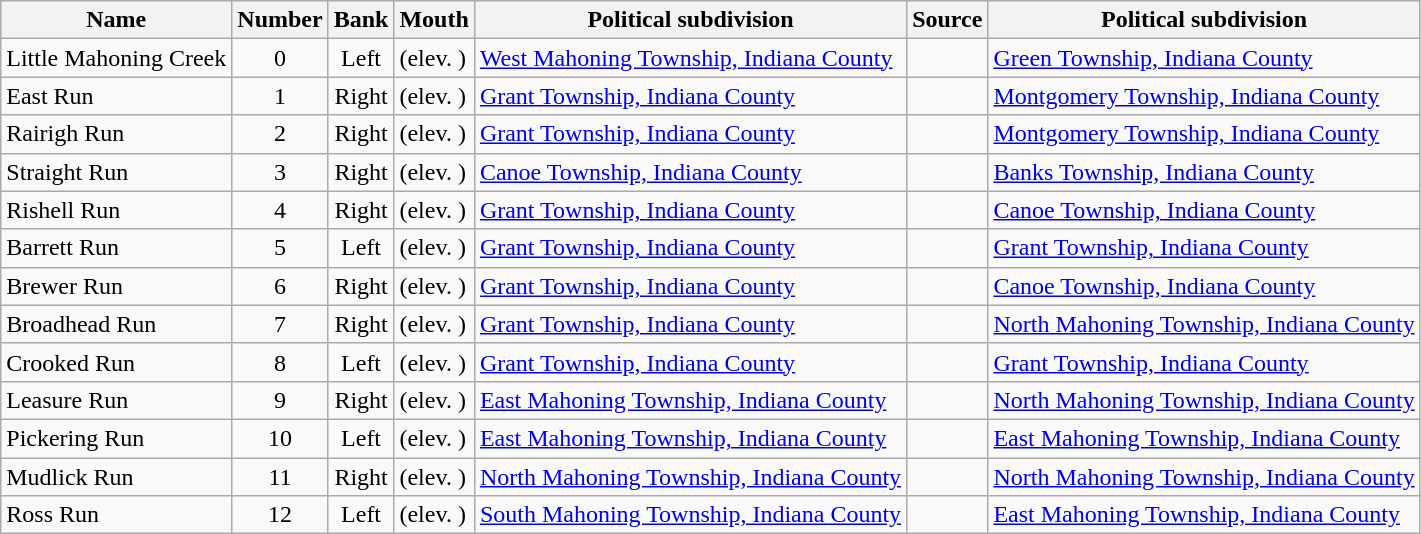<table class="wikitable sortable">
<tr>
<th>Name</th>
<th>Number</th>
<th>Bank</th>
<th>Mouth</th>
<th>Political subdivision</th>
<th>Source</th>
<th>Political subdivision</th>
</tr>
<tr>
<td>Little Mahoning Creek</td>
<td style="text-align: center;">0</td>
<td style="text-align: center;">Left</td>
<td> (elev. )</td>
<td><a href='#'>West Mahoning Township, Indiana County</a></td>
<td></td>
<td><a href='#'>Green Township, Indiana County</a></td>
</tr>
<tr>
<td>East Run</td>
<td style="text-align: center;">1</td>
<td style="text-align: center;">Right</td>
<td> (elev. )</td>
<td><a href='#'>Grant Township, Indiana County</a></td>
<td></td>
<td><a href='#'>Montgomery Township, Indiana County</a></td>
</tr>
<tr>
<td>Rairigh Run</td>
<td style="text-align: center;">2</td>
<td style="text-align: center;">Right</td>
<td> (elev. )</td>
<td><a href='#'>Grant Township, Indiana County</a></td>
<td></td>
<td><a href='#'>Montgomery Township, Indiana County</a></td>
</tr>
<tr>
<td>Straight Run</td>
<td style="text-align: center;">3</td>
<td style="text-align: center;">Right</td>
<td> (elev. )</td>
<td><a href='#'>Canoe Township, Indiana County</a></td>
<td></td>
<td><a href='#'>Banks Township, Indiana County</a></td>
</tr>
<tr>
<td>Rishell Run</td>
<td style="text-align: center;">4</td>
<td style="text-align: center;">Right</td>
<td> (elev. )</td>
<td><a href='#'>Grant Township, Indiana County</a></td>
<td></td>
<td><a href='#'>Canoe Township, Indiana County</a></td>
</tr>
<tr>
<td>Barrett Run</td>
<td style="text-align: center;">5</td>
<td style="text-align: center;">Left</td>
<td> (elev. )</td>
<td><a href='#'>Grant Township, Indiana County</a></td>
<td></td>
<td><a href='#'>Grant Township, Indiana County</a></td>
</tr>
<tr>
<td>Brewer Run</td>
<td style="text-align: center;">6</td>
<td style="text-align: center;">Right</td>
<td> (elev. )</td>
<td><a href='#'>Grant Township, Indiana County</a></td>
<td></td>
<td><a href='#'>Canoe Township, Indiana County</a></td>
</tr>
<tr>
<td>Broadhead Run</td>
<td style="text-align: center;">7</td>
<td style="text-align: center;">Right</td>
<td> (elev. )</td>
<td><a href='#'>Grant Township, Indiana County</a></td>
<td></td>
<td><a href='#'>North Mahoning Township, Indiana County</a></td>
</tr>
<tr>
<td>Crooked Run</td>
<td style="text-align: center;">8</td>
<td style="text-align: center;">Left</td>
<td> (elev. )</td>
<td><a href='#'>Grant Township, Indiana County</a></td>
<td></td>
<td><a href='#'>Grant Township, Indiana County</a></td>
</tr>
<tr>
<td>Leasure Run</td>
<td style="text-align: center;">9</td>
<td style="text-align: center;">Right</td>
<td> (elev. )</td>
<td><a href='#'>East Mahoning Township, Indiana County</a></td>
<td></td>
<td><a href='#'>North Mahoning Township, Indiana County</a></td>
</tr>
<tr>
<td>Pickering Run</td>
<td style="text-align: center;">10</td>
<td style="text-align: center;">Left</td>
<td> (elev. )</td>
<td><a href='#'>East Mahoning Township, Indiana County</a></td>
<td></td>
<td><a href='#'>East Mahoning Township, Indiana County</a></td>
</tr>
<tr>
<td>Mudlick Run</td>
<td style="text-align: center;">11</td>
<td style="text-align: center;">Right</td>
<td> (elev. )</td>
<td><a href='#'>North Mahoning Township, Indiana County</a></td>
<td></td>
<td><a href='#'>North Mahoning Township, Indiana County</a></td>
</tr>
<tr>
<td>Ross Run</td>
<td style="text-align: center;">12</td>
<td style="text-align: center;">Left</td>
<td> (elev. )</td>
<td><a href='#'>South Mahoning Township, Indiana County</a></td>
<td></td>
<td><a href='#'>East Mahoning Township, Indiana County</a></td>
</tr>
</table>
